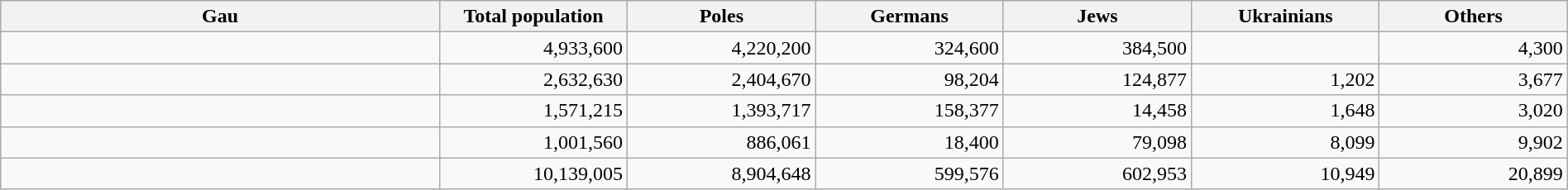<table class="wikitable" width="100%" style=text-align:right>
<tr>
<th>Gau</th>
<th scope=col style="width: 12%;">Total population</th>
<th scope=col style="width: 12%;">Poles</th>
<th scope=col style="width: 12%;">Germans</th>
<th scope=col style="width: 12%;">Jews</th>
<th scope=col style="width: 12%;">Ukrainians</th>
<th scope=col style="width: 12%;">Others</th>
</tr>
<tr>
<td></td>
<td>4,933,600</td>
<td>4,220,200</td>
<td>324,600</td>
<td>384,500</td>
<td></td>
<td>4,300</td>
</tr>
<tr>
<td></td>
<td>2,632,630</td>
<td>2,404,670</td>
<td>98,204</td>
<td>124,877</td>
<td>1,202</td>
<td>3,677</td>
</tr>
<tr>
<td></td>
<td>1,571,215</td>
<td>1,393,717</td>
<td>158,377</td>
<td>14,458</td>
<td>1,648</td>
<td>3,020</td>
</tr>
<tr>
<td></td>
<td>1,001,560</td>
<td>886,061</td>
<td>18,400</td>
<td>79,098</td>
<td>8,099</td>
<td>9,902</td>
</tr>
<tr>
<td></td>
<td>10,139,005</td>
<td>8,904,648</td>
<td>599,576</td>
<td>602,953</td>
<td>10,949</td>
<td>20,899</td>
</tr>
</table>
